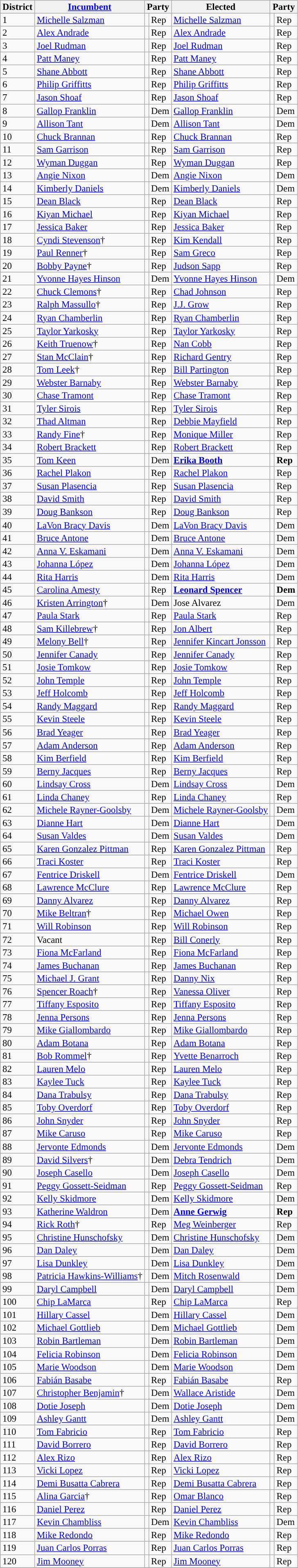<table class="sortable wikitable" style="font-size:95%;line-height:14px;">
<tr>
<th class="unsortable">District</th>
<th class="unsortable"><a href='#'>Incumbent</a></th>
<th colspan="2">Party</th>
<th class="unsortable">Elected</th>
<th colspan="2">Party</th>
</tr>
<tr>
<td>1</td>
<td><a href='#'>Michelle Salzman</a></td>
<td style="background:"></td>
<td>Rep</td>
<td><a href='#'>Michelle Salzman</a></td>
<td style="background:"></td>
<td>Rep</td>
</tr>
<tr>
<td>2</td>
<td><a href='#'>Alex Andrade</a></td>
<td style="background:"></td>
<td>Rep</td>
<td><a href='#'>Alex Andrade</a></td>
<td style="background:"></td>
<td>Rep</td>
</tr>
<tr>
<td>3</td>
<td><a href='#'>Joel Rudman</a></td>
<td style="background:"></td>
<td>Rep</td>
<td><a href='#'>Joel Rudman</a></td>
<td style="background:"></td>
<td>Rep</td>
</tr>
<tr>
<td>4</td>
<td><a href='#'>Patt Maney</a></td>
<td style="background:"></td>
<td>Rep</td>
<td><a href='#'>Patt Maney</a></td>
<td style="background:"></td>
<td>Rep</td>
</tr>
<tr>
<td>5</td>
<td><a href='#'>Shane Abbott</a></td>
<td style="background:"></td>
<td>Rep</td>
<td><a href='#'>Shane Abbott</a></td>
<td style="background:"></td>
<td>Rep</td>
</tr>
<tr>
<td>6</td>
<td><a href='#'>Philip Griffitts</a></td>
<td style="background:"></td>
<td>Rep</td>
<td><a href='#'>Philip Griffitts</a></td>
<td style="background:"></td>
<td>Rep</td>
</tr>
<tr>
<td>7</td>
<td><a href='#'>Jason Shoaf</a></td>
<td style="background:"></td>
<td>Rep</td>
<td><a href='#'>Jason Shoaf</a></td>
<td style="background:"></td>
<td>Rep</td>
</tr>
<tr>
<td>8</td>
<td><a href='#'>Gallop Franklin</a></td>
<td style="background:"></td>
<td>Dem</td>
<td><a href='#'>Gallop Franklin</a></td>
<td style="background:"></td>
<td>Dem</td>
</tr>
<tr>
<td>9</td>
<td><a href='#'>Allison Tant</a></td>
<td style="background:"></td>
<td>Dem</td>
<td><a href='#'>Allison Tant</a></td>
<td style="background:"></td>
<td>Dem</td>
</tr>
<tr>
<td>10</td>
<td><a href='#'>Chuck Brannan</a></td>
<td style="background:"></td>
<td>Rep</td>
<td><a href='#'>Chuck Brannan</a></td>
<td style="background:"></td>
<td>Rep</td>
</tr>
<tr>
<td>11</td>
<td><a href='#'>Sam Garrison</a></td>
<td style="background:"></td>
<td>Rep</td>
<td><a href='#'>Sam Garrison</a></td>
<td style="background:"></td>
<td>Rep</td>
</tr>
<tr>
<td>12</td>
<td><a href='#'>Wyman Duggan</a></td>
<td style="background:"></td>
<td>Rep</td>
<td><a href='#'>Wyman Duggan</a></td>
<td style="background:"></td>
<td>Rep</td>
</tr>
<tr>
<td>13</td>
<td><a href='#'>Angie Nixon</a></td>
<td style="background:"></td>
<td>Dem</td>
<td><a href='#'>Angie Nixon</a></td>
<td style="background:"></td>
<td>Dem</td>
</tr>
<tr>
<td>14</td>
<td><a href='#'>Kimberly Daniels</a></td>
<td style="background:"></td>
<td>Dem</td>
<td><a href='#'>Kimberly Daniels</a></td>
<td style="background:"></td>
<td>Dem</td>
</tr>
<tr>
<td>15</td>
<td><a href='#'>Dean Black</a></td>
<td style="background:"></td>
<td>Rep</td>
<td><a href='#'>Dean Black</a></td>
<td style="background:"></td>
<td>Rep</td>
</tr>
<tr>
<td>16</td>
<td><a href='#'>Kiyan Michael</a></td>
<td style="background:"></td>
<td>Rep</td>
<td><a href='#'>Kiyan Michael</a></td>
<td style="background:"></td>
<td>Rep</td>
</tr>
<tr>
<td>17</td>
<td><a href='#'>Jessica Baker</a></td>
<td style="background:"></td>
<td>Rep</td>
<td><a href='#'>Jessica Baker</a></td>
<td style="background:"></td>
<td>Rep</td>
</tr>
<tr>
<td>18</td>
<td><a href='#'>Cyndi Stevenson</a>†</td>
<td style="background:"></td>
<td>Rep</td>
<td><a href='#'>Kim Kendall</a></td>
<td style="background:"></td>
<td>Rep</td>
</tr>
<tr>
<td>19</td>
<td><a href='#'>Paul Renner</a>†</td>
<td style="background:"></td>
<td>Rep</td>
<td><a href='#'>Sam Greco</a></td>
<td style="background:"></td>
<td>Rep</td>
</tr>
<tr>
<td>20</td>
<td><a href='#'>Bobby Payne</a>†</td>
<td style="background:"></td>
<td>Rep</td>
<td><a href='#'>Judson Sapp</a></td>
<td style="background:"></td>
<td>Rep</td>
</tr>
<tr>
<td>21</td>
<td><a href='#'>Yvonne Hayes Hinson</a></td>
<td style="background:"></td>
<td>Dem</td>
<td><a href='#'>Yvonne Hayes Hinson</a></td>
<td style="background:"></td>
<td>Dem</td>
</tr>
<tr>
<td>22</td>
<td><a href='#'>Chuck Clemons</a>†</td>
<td style="background:"></td>
<td>Rep</td>
<td><a href='#'>Chad Johnson</a></td>
<td style="background:"></td>
<td>Rep</td>
</tr>
<tr>
<td>23</td>
<td><a href='#'>Ralph Massullo</a>†</td>
<td style="background:"></td>
<td>Rep</td>
<td><a href='#'>J.J. Grow</a></td>
<td style="background:"></td>
<td>Rep</td>
</tr>
<tr>
<td>24</td>
<td><a href='#'>Ryan Chamberlin</a></td>
<td style="background:"></td>
<td>Rep</td>
<td><a href='#'>Ryan Chamberlin</a></td>
<td style="background:"></td>
<td>Rep</td>
</tr>
<tr>
<td>25</td>
<td><a href='#'>Taylor Yarkosky</a></td>
<td style="background:"></td>
<td>Rep</td>
<td><a href='#'>Taylor Yarkosky</a></td>
<td style="background:"></td>
<td>Rep</td>
</tr>
<tr>
<td>26</td>
<td><a href='#'>Keith Truenow</a>†</td>
<td style="background:"></td>
<td>Rep</td>
<td><a href='#'>Nan Cobb</a></td>
<td style="background:"></td>
<td>Rep</td>
</tr>
<tr>
<td>27</td>
<td><a href='#'>Stan McClain</a>†</td>
<td style="background:"></td>
<td>Rep</td>
<td><a href='#'>Richard Gentry</a></td>
<td style="background:"></td>
<td>Rep</td>
</tr>
<tr>
<td>28</td>
<td><a href='#'>Tom Leek</a>†</td>
<td style="background:"></td>
<td>Rep</td>
<td><a href='#'>Bill Partington</a></td>
<td style="background:"></td>
<td>Rep</td>
</tr>
<tr>
<td>29</td>
<td><a href='#'>Webster Barnaby</a></td>
<td style="background:"></td>
<td>Rep</td>
<td><a href='#'>Webster Barnaby</a></td>
<td style="background:"></td>
<td>Rep</td>
</tr>
<tr>
<td>30</td>
<td><a href='#'>Chase Tramont</a></td>
<td style="background:"></td>
<td>Rep</td>
<td><a href='#'>Chase Tramont</a></td>
<td style="background:"></td>
<td>Rep</td>
</tr>
<tr>
<td>31</td>
<td><a href='#'>Tyler Sirois</a></td>
<td style="background:"></td>
<td>Rep</td>
<td><a href='#'>Tyler Sirois</a></td>
<td style="background:"></td>
<td>Rep</td>
</tr>
<tr>
<td>32</td>
<td><a href='#'>Thad Altman</a></td>
<td style="background:"></td>
<td>Rep</td>
<td><a href='#'>Debbie Mayfield</a></td>
<td style="background:"></td>
<td>Rep</td>
</tr>
<tr>
<td>33</td>
<td><a href='#'>Randy Fine</a>†</td>
<td style="background:"></td>
<td>Rep</td>
<td><a href='#'>Monique Miller</a></td>
<td style="background:"></td>
<td>Rep</td>
</tr>
<tr>
<td>34</td>
<td><a href='#'>Robert Brackett</a></td>
<td style="background:"></td>
<td>Rep</td>
<td><a href='#'>Robert Brackett</a></td>
<td style="background:"></td>
<td>Rep</td>
</tr>
<tr>
<td>35</td>
<td><a href='#'>Tom Keen</a></td>
<td style="background:"></td>
<td>Dem</td>
<td><strong><a href='#'>Erika Booth</a></strong></td>
<td style="background:"></td>
<td><strong>Rep</strong></td>
</tr>
<tr>
<td>36</td>
<td><a href='#'>Rachel Plakon</a></td>
<td style="background:"></td>
<td>Rep</td>
<td><a href='#'>Rachel Plakon</a></td>
<td style="background:"></td>
<td>Rep</td>
</tr>
<tr>
<td>37</td>
<td><a href='#'>Susan Plasencia</a></td>
<td style="background:"></td>
<td>Rep</td>
<td><a href='#'>Susan Plasencia</a></td>
<td style="background:"></td>
<td>Rep</td>
</tr>
<tr>
<td>38</td>
<td><a href='#'>David Smith</a></td>
<td style="background:"></td>
<td>Rep</td>
<td><a href='#'>David Smith</a></td>
<td style="background:"></td>
<td>Rep</td>
</tr>
<tr>
<td>39</td>
<td><a href='#'>Doug Bankson</a></td>
<td style="background:"></td>
<td>Rep</td>
<td><a href='#'>Doug Bankson</a></td>
<td style="background:"></td>
<td>Rep</td>
</tr>
<tr>
<td>40</td>
<td><a href='#'>LaVon Bracy Davis</a></td>
<td style="background:"></td>
<td>Dem</td>
<td><a href='#'>LaVon Bracy Davis</a></td>
<td style="background:"></td>
<td>Dem</td>
</tr>
<tr>
<td>41</td>
<td><a href='#'>Bruce Antone</a></td>
<td style="background:"></td>
<td>Dem</td>
<td><a href='#'>Bruce Antone</a></td>
<td style="background:"></td>
<td>Dem</td>
</tr>
<tr>
<td>42</td>
<td><a href='#'>Anna V. Eskamani</a></td>
<td style="background:"></td>
<td>Dem</td>
<td><a href='#'>Anna V. Eskamani</a></td>
<td style="background:"></td>
<td>Dem</td>
</tr>
<tr>
<td>43</td>
<td><a href='#'>Johanna López</a></td>
<td style="background:"></td>
<td>Dem</td>
<td><a href='#'>Johanna López</a></td>
<td style="background:"></td>
<td>Dem</td>
</tr>
<tr>
<td>44</td>
<td><a href='#'>Rita Harris</a></td>
<td style="background:"></td>
<td>Dem</td>
<td><a href='#'>Rita Harris</a></td>
<td style="background:"></td>
<td>Dem</td>
</tr>
<tr>
<td>45</td>
<td><a href='#'>Carolina Amesty</a></td>
<td style="background:"></td>
<td>Rep</td>
<td><strong><a href='#'>Leonard Spencer</a></strong></td>
<td style="background:"></td>
<td><strong>Dem</strong></td>
</tr>
<tr>
<td>46</td>
<td><a href='#'>Kristen Arrington</a>†</td>
<td style="background:"></td>
<td>Dem</td>
<td>Jose Alvarez</td>
<td style="background:"></td>
<td>Dem</td>
</tr>
<tr>
<td>47</td>
<td><a href='#'>Paula Stark</a></td>
<td style="background:"></td>
<td>Rep</td>
<td><a href='#'>Paula Stark</a></td>
<td style="background:"></td>
<td>Rep</td>
</tr>
<tr>
<td>48</td>
<td><a href='#'>Sam Killebrew</a>†</td>
<td style="background:"></td>
<td>Rep</td>
<td><a href='#'>Jon Albert</a></td>
<td style="background:"></td>
<td>Rep</td>
</tr>
<tr>
<td>49</td>
<td><a href='#'>Melony Bell</a>†</td>
<td style="background:"></td>
<td>Rep</td>
<td><a href='#'>Jennifer Kincart Jonsson</a></td>
<td style="background:"></td>
<td>Rep</td>
</tr>
<tr>
<td>50</td>
<td><a href='#'>Jennifer Canady</a></td>
<td style="background:"></td>
<td>Rep</td>
<td><a href='#'>Jennifer Canady</a></td>
<td style="background:"></td>
<td>Rep</td>
</tr>
<tr>
<td>51</td>
<td><a href='#'>Josie Tomkow</a></td>
<td style="background:"></td>
<td>Rep</td>
<td><a href='#'>Josie Tomkow</a></td>
<td style="background:"></td>
<td>Rep</td>
</tr>
<tr>
<td>52</td>
<td><a href='#'>John Temple</a></td>
<td style="background:"></td>
<td>Rep</td>
<td><a href='#'>John Temple</a></td>
<td style="background:"></td>
<td>Rep</td>
</tr>
<tr>
<td>53</td>
<td><a href='#'>Jeff Holcomb</a></td>
<td style="background:"></td>
<td>Rep</td>
<td><a href='#'>Jeff Holcomb</a></td>
<td style="background:"></td>
<td>Rep</td>
</tr>
<tr>
<td>54</td>
<td><a href='#'>Randy Maggard</a></td>
<td style="background:"></td>
<td>Rep</td>
<td><a href='#'>Randy Maggard</a></td>
<td style="background:"></td>
<td>Rep</td>
</tr>
<tr>
<td>55</td>
<td><a href='#'>Kevin Steele</a></td>
<td style="background:"></td>
<td>Rep</td>
<td><a href='#'>Kevin Steele</a></td>
<td style="background:"></td>
<td>Rep</td>
</tr>
<tr>
<td>56</td>
<td><a href='#'>Brad Yeager</a></td>
<td style="background:"></td>
<td>Rep</td>
<td><a href='#'>Brad Yeager</a></td>
<td style="background:"></td>
<td>Rep</td>
</tr>
<tr>
<td>57</td>
<td><a href='#'>Adam Anderson</a></td>
<td style="background:"></td>
<td>Rep</td>
<td><a href='#'>Adam Anderson</a></td>
<td style="background:"></td>
<td>Rep</td>
</tr>
<tr>
<td>58</td>
<td><a href='#'>Kim Berfield</a></td>
<td style="background:"></td>
<td>Rep</td>
<td><a href='#'>Kim Berfield</a></td>
<td style="background:"></td>
<td>Rep</td>
</tr>
<tr>
<td>59</td>
<td><a href='#'>Berny Jacques</a></td>
<td style="background:"></td>
<td>Rep</td>
<td><a href='#'>Berny Jacques</a></td>
<td style="background:"></td>
<td>Rep</td>
</tr>
<tr>
<td>60</td>
<td><a href='#'>Lindsay Cross</a></td>
<td style="background:"></td>
<td>Dem</td>
<td><a href='#'>Lindsay Cross</a></td>
<td style="background:"></td>
<td>Dem</td>
</tr>
<tr>
<td>61</td>
<td><a href='#'>Linda Chaney</a></td>
<td style="background:"></td>
<td>Rep</td>
<td><a href='#'>Linda Chaney</a></td>
<td style="background:"></td>
<td>Rep</td>
</tr>
<tr>
<td>62</td>
<td><a href='#'>Michele Rayner-Goolsby</a></td>
<td style="background:"></td>
<td>Dem</td>
<td><a href='#'>Michele Rayner-Goolsby</a></td>
<td style="background:"></td>
<td>Dem</td>
</tr>
<tr>
<td>63</td>
<td><a href='#'>Dianne Hart</a></td>
<td style="background:"></td>
<td>Dem</td>
<td><a href='#'>Dianne Hart</a></td>
<td style="background:"></td>
<td>Dem</td>
</tr>
<tr>
<td>64</td>
<td><a href='#'>Susan Valdes</a></td>
<td style="background:"></td>
<td>Dem</td>
<td><a href='#'>Susan Valdes</a></td>
<td style="background:"></td>
<td>Dem</td>
</tr>
<tr>
<td>65</td>
<td><a href='#'>Karen Gonzalez Pittman</a></td>
<td style="background:"></td>
<td>Rep</td>
<td><a href='#'>Karen Gonzalez Pittman</a></td>
<td style="background:"></td>
<td>Rep</td>
</tr>
<tr>
<td>66</td>
<td><a href='#'>Traci Koster</a></td>
<td style="background:"></td>
<td>Rep</td>
<td><a href='#'>Traci Koster</a></td>
<td style="background:"></td>
<td>Rep</td>
</tr>
<tr>
<td>67</td>
<td><a href='#'>Fentrice Driskell</a></td>
<td style="background:"></td>
<td>Dem</td>
<td><a href='#'>Fentrice Driskell</a></td>
<td style="background:"></td>
<td>Dem</td>
</tr>
<tr>
<td>68</td>
<td><a href='#'>Lawrence McClure</a></td>
<td style="background:"></td>
<td>Rep</td>
<td><a href='#'>Lawrence McClure</a></td>
<td style="background:"></td>
<td>Rep</td>
</tr>
<tr>
<td>69</td>
<td><a href='#'>Danny Alvarez</a></td>
<td style="background:"></td>
<td>Rep</td>
<td><a href='#'>Danny Alvarez</a></td>
<td style="background:"></td>
<td>Rep</td>
</tr>
<tr>
<td>70</td>
<td><a href='#'>Mike Beltran</a>†</td>
<td style="background:"></td>
<td>Rep</td>
<td><a href='#'>Michael Owen</a></td>
<td style="background:"></td>
<td>Rep</td>
</tr>
<tr>
<td>71</td>
<td><a href='#'>Will Robinson</a></td>
<td style="background:"></td>
<td>Rep</td>
<td><a href='#'>Will Robinson</a></td>
<td style="background:"></td>
<td>Rep</td>
</tr>
<tr>
<td>72</td>
<td>Vacant</td>
<td style="background:"></td>
<td>Rep</td>
<td><a href='#'>Bill Conerly</a></td>
<td style="background:"></td>
<td>Rep</td>
</tr>
<tr>
<td>73</td>
<td><a href='#'>Fiona McFarland</a></td>
<td style="background:"></td>
<td>Rep</td>
<td><a href='#'>Fiona McFarland</a></td>
<td style="background:"></td>
<td>Rep</td>
</tr>
<tr>
<td>74</td>
<td><a href='#'>James Buchanan</a></td>
<td style="background:"></td>
<td>Rep</td>
<td><a href='#'>James Buchanan</a></td>
<td style="background:"></td>
<td>Rep</td>
</tr>
<tr>
<td>75</td>
<td><a href='#'>Michael J. Grant</a></td>
<td style="background:"></td>
<td>Rep</td>
<td><a href='#'>Danny Nix</a></td>
<td style="background:"></td>
<td>Rep</td>
</tr>
<tr>
<td>76</td>
<td><a href='#'>Spencer Roach</a>†</td>
<td style="background:"></td>
<td>Rep</td>
<td><a href='#'>Vanessa Oliver</a></td>
<td style="background:"></td>
<td>Rep</td>
</tr>
<tr>
<td>77</td>
<td><a href='#'>Tiffany Esposito</a></td>
<td style="background:"></td>
<td>Rep</td>
<td><a href='#'>Tiffany Esposito</a></td>
<td style="background:"></td>
<td>Rep</td>
</tr>
<tr>
<td>78</td>
<td><a href='#'>Jenna Persons</a></td>
<td style="background:"></td>
<td>Rep</td>
<td><a href='#'>Jenna Persons</a></td>
<td style="background:"></td>
<td>Rep</td>
</tr>
<tr>
<td>79</td>
<td><a href='#'>Mike Giallombardo</a></td>
<td style="background:"></td>
<td>Rep</td>
<td><a href='#'>Mike Giallombardo</a></td>
<td style="background:"></td>
<td>Rep</td>
</tr>
<tr>
<td>80</td>
<td><a href='#'>Adam Botana</a></td>
<td style="background:"></td>
<td>Rep</td>
<td><a href='#'>Adam Botana</a></td>
<td style="background:"></td>
<td>Rep</td>
</tr>
<tr>
<td>81</td>
<td><a href='#'>Bob Rommel</a>†</td>
<td style="background:"></td>
<td>Rep</td>
<td><a href='#'>Yvette Benarroch</a></td>
<td style="background:"></td>
<td>Rep</td>
</tr>
<tr>
<td>82</td>
<td><a href='#'>Lauren Melo</a></td>
<td style="background:"></td>
<td>Rep</td>
<td><a href='#'>Lauren Melo</a></td>
<td style="background:"></td>
<td>Rep</td>
</tr>
<tr>
<td>83</td>
<td><a href='#'>Kaylee Tuck</a></td>
<td style="background:"></td>
<td>Rep</td>
<td><a href='#'>Kaylee Tuck</a></td>
<td style="background:"></td>
<td>Rep</td>
</tr>
<tr>
<td>84</td>
<td><a href='#'>Dana Trabulsy</a></td>
<td style="background:"></td>
<td>Rep</td>
<td><a href='#'>Dana Trabulsy</a></td>
<td style="background:"></td>
<td>Rep</td>
</tr>
<tr>
<td>85</td>
<td><a href='#'>Toby Overdorf</a></td>
<td style="background:"></td>
<td>Rep</td>
<td><a href='#'>Toby Overdorf</a></td>
<td style="background:"></td>
<td>Rep</td>
</tr>
<tr>
<td>86</td>
<td><a href='#'>John Snyder</a></td>
<td style="background:"></td>
<td>Rep</td>
<td><a href='#'>John Snyder</a></td>
<td style="background:"></td>
<td>Rep</td>
</tr>
<tr>
<td>87</td>
<td><a href='#'>Mike Caruso</a></td>
<td style="background:"></td>
<td>Rep</td>
<td><a href='#'>Mike Caruso</a></td>
<td style="background:"></td>
<td>Rep</td>
</tr>
<tr>
<td>88</td>
<td><a href='#'>Jervonte Edmonds</a></td>
<td style="background:"></td>
<td>Dem</td>
<td><a href='#'>Jervonte Edmonds</a></td>
<td style="background:"></td>
<td>Dem</td>
</tr>
<tr>
<td>89</td>
<td><a href='#'>David Silvers</a>†</td>
<td style="background:"></td>
<td>Dem</td>
<td><a href='#'>Debra Tendrich</a></td>
<td style="background:"></td>
<td>Dem</td>
</tr>
<tr>
<td>90</td>
<td><a href='#'>Joseph Casello</a></td>
<td style="background:"></td>
<td>Dem</td>
<td><a href='#'>Joseph Casello</a></td>
<td style="background:"></td>
<td>Dem</td>
</tr>
<tr>
<td>91</td>
<td><a href='#'>Peggy Gossett-Seidman</a></td>
<td style="background:"></td>
<td>Rep</td>
<td><a href='#'>Peggy Gossett-Seidman</a></td>
<td style="background:"></td>
<td>Rep</td>
</tr>
<tr>
<td>92</td>
<td><a href='#'>Kelly Skidmore</a></td>
<td style="background:"></td>
<td>Dem</td>
<td><a href='#'>Kelly Skidmore</a></td>
<td style="background:"></td>
<td>Dem</td>
</tr>
<tr>
<td>93</td>
<td><a href='#'>Katherine Waldron</a></td>
<td style="background:"></td>
<td>Dem</td>
<td><strong><a href='#'>Anne Gerwig</a></strong></td>
<td style="background:"></td>
<td><strong>Rep</strong></td>
</tr>
<tr>
<td>94</td>
<td><a href='#'>Rick Roth</a>†</td>
<td style="background:"></td>
<td>Rep</td>
<td><a href='#'>Meg Weinberger</a></td>
<td style="background:"></td>
<td>Rep</td>
</tr>
<tr>
<td>95</td>
<td><a href='#'>Christine Hunschofsky</a></td>
<td style="background:"></td>
<td>Dem</td>
<td><a href='#'>Christine Hunschofsky</a></td>
<td style="background:"></td>
<td>Dem</td>
</tr>
<tr>
<td>96</td>
<td><a href='#'>Dan Daley</a></td>
<td style="background:"></td>
<td>Dem</td>
<td><a href='#'>Dan Daley</a></td>
<td style="background:"></td>
<td>Dem</td>
</tr>
<tr>
<td>97</td>
<td><a href='#'>Lisa Dunkley</a></td>
<td style="background:"></td>
<td>Dem</td>
<td><a href='#'>Lisa Dunkley</a></td>
<td style="background:"></td>
<td>Dem</td>
</tr>
<tr>
<td>98</td>
<td><a href='#'>Patricia Hawkins-Williams</a>†</td>
<td style="background:"></td>
<td>Dem</td>
<td><a href='#'>Mitch Rosenwald</a></td>
<td style="background:"></td>
<td>Dem</td>
</tr>
<tr>
<td>99</td>
<td><a href='#'>Daryl Campbell</a></td>
<td style="background:"></td>
<td>Dem</td>
<td><a href='#'>Daryl Campbell</a></td>
<td style="background:"></td>
<td>Dem</td>
</tr>
<tr>
<td>100</td>
<td><a href='#'>Chip LaMarca</a></td>
<td style="background:"></td>
<td>Rep</td>
<td><a href='#'>Chip LaMarca</a></td>
<td style="background:"></td>
<td>Rep</td>
</tr>
<tr>
<td>101</td>
<td><a href='#'>Hillary Cassel</a></td>
<td style="background:"></td>
<td>Dem</td>
<td><a href='#'>Hillary Cassel</a></td>
<td style="background:"></td>
<td>Dem</td>
</tr>
<tr>
<td>102</td>
<td><a href='#'>Michael Gottlieb</a></td>
<td style="background:"></td>
<td>Dem</td>
<td><a href='#'>Michael Gottlieb</a></td>
<td style="background:"></td>
<td>Dem</td>
</tr>
<tr>
<td>103</td>
<td><a href='#'>Robin Bartleman</a></td>
<td style="background:"></td>
<td>Dem</td>
<td><a href='#'>Robin Bartleman</a></td>
<td style="background:"></td>
<td>Dem</td>
</tr>
<tr>
<td>104</td>
<td><a href='#'>Felicia Robinson</a></td>
<td style="background:"></td>
<td>Dem</td>
<td><a href='#'>Felicia Robinson</a></td>
<td style="background:"></td>
<td>Dem</td>
</tr>
<tr>
<td>105</td>
<td><a href='#'>Marie Woodson</a></td>
<td style="background:"></td>
<td>Dem</td>
<td><a href='#'>Marie Woodson</a></td>
<td style="background:"></td>
<td>Dem</td>
</tr>
<tr>
<td>106</td>
<td><a href='#'>Fabián Basabe</a></td>
<td style="background:"></td>
<td>Rep</td>
<td><a href='#'>Fabián Basabe</a></td>
<td style="background:"></td>
<td>Rep</td>
</tr>
<tr>
<td>107</td>
<td><a href='#'>Christopher Benjamin</a>†</td>
<td style="background:"></td>
<td>Dem</td>
<td><a href='#'>Wallace Aristide</a></td>
<td style="background:"></td>
<td>Dem</td>
</tr>
<tr>
<td>108</td>
<td><a href='#'>Dotie Joseph</a></td>
<td style="background:"></td>
<td>Dem</td>
<td><a href='#'>Dotie Joseph</a></td>
<td style="background:"></td>
<td>Dem</td>
</tr>
<tr>
<td>109</td>
<td><a href='#'>Ashley Gantt</a></td>
<td style="background:"></td>
<td>Dem</td>
<td><a href='#'>Ashley Gantt</a></td>
<td style="background:"></td>
<td>Dem</td>
</tr>
<tr>
<td>110</td>
<td><a href='#'>Tom Fabricio</a></td>
<td style="background:"></td>
<td>Rep</td>
<td><a href='#'>Tom Fabricio</a></td>
<td style="background:"></td>
<td>Rep</td>
</tr>
<tr>
<td>111</td>
<td><a href='#'>David Borrero</a></td>
<td style="background:"></td>
<td>Rep</td>
<td><a href='#'>David Borrero</a></td>
<td style="background:"></td>
<td>Rep</td>
</tr>
<tr>
<td>112</td>
<td><a href='#'>Alex Rizo</a></td>
<td style="background:"></td>
<td>Rep</td>
<td><a href='#'>Alex Rizo</a></td>
<td style="background:"></td>
<td>Rep</td>
</tr>
<tr>
<td>113</td>
<td><a href='#'>Vicki Lopez</a></td>
<td style="background:"></td>
<td>Rep</td>
<td><a href='#'>Vicki Lopez</a></td>
<td style="background:"></td>
<td>Rep</td>
</tr>
<tr>
<td>114</td>
<td><a href='#'>Demi Busatta Cabrera</a></td>
<td style="background:"></td>
<td>Rep</td>
<td><a href='#'>Demi Busatta Cabrera</a></td>
<td style="background:"></td>
<td>Rep</td>
</tr>
<tr>
<td>115</td>
<td><a href='#'>Alina Garcia</a>†</td>
<td style="background:"></td>
<td>Rep</td>
<td><a href='#'>Omar Blanco</a></td>
<td style="background:"></td>
<td>Rep</td>
</tr>
<tr>
<td>116</td>
<td><a href='#'>Daniel Perez</a></td>
<td style="background:"></td>
<td>Rep</td>
<td><a href='#'>Daniel Perez</a></td>
<td style="background:"></td>
<td>Rep</td>
</tr>
<tr>
<td>117</td>
<td><a href='#'>Kevin Chambliss</a></td>
<td style="background:"></td>
<td>Dem</td>
<td><a href='#'>Kevin Chambliss</a></td>
<td style="background:"></td>
<td>Dem</td>
</tr>
<tr>
<td>118</td>
<td><a href='#'>Mike Redondo</a></td>
<td style="background:"></td>
<td>Rep</td>
<td><a href='#'>Mike Redondo</a></td>
<td style="background:"></td>
<td>Rep</td>
</tr>
<tr>
<td>119</td>
<td><a href='#'>Juan Carlos Porras</a></td>
<td style="background:"></td>
<td>Rep</td>
<td><a href='#'>Juan Carlos Porras</a></td>
<td style="background:"></td>
<td>Rep</td>
</tr>
<tr>
<td>120</td>
<td><a href='#'>Jim Mooney</a></td>
<td style="background:"></td>
<td>Rep</td>
<td><a href='#'>Jim Mooney</a></td>
<td style="background:"></td>
<td>Rep</td>
</tr>
<tr>
</tr>
</table>
